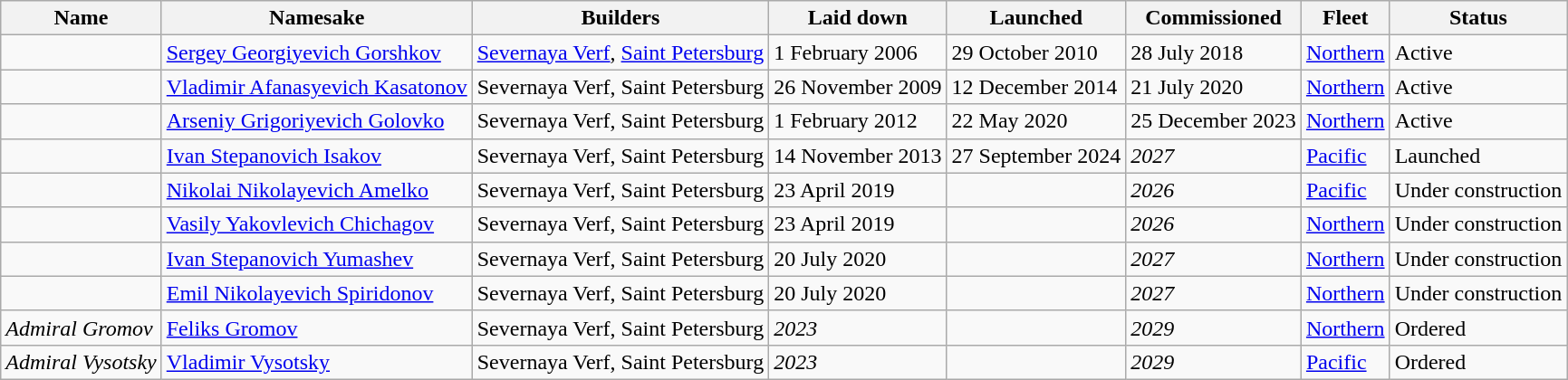<table class="wikitable">
<tr>
<th>Name</th>
<th>Namesake</th>
<th>Builders</th>
<th>Laid down</th>
<th>Launched</th>
<th>Commissioned</th>
<th>Fleet</th>
<th>Status</th>
</tr>
<tr>
<td></td>
<td><a href='#'>Sergey Georgiyevich Gorshkov</a></td>
<td><a href='#'>Severnaya Verf</a>, <a href='#'>Saint Petersburg</a></td>
<td>1 February 2006</td>
<td>29 October 2010</td>
<td>28 July 2018</td>
<td><a href='#'>Northern</a></td>
<td>Active</td>
</tr>
<tr>
<td></td>
<td><a href='#'>Vladimir Afanasyevich Kasatonov</a></td>
<td>Severnaya Verf, Saint Petersburg</td>
<td>26 November 2009</td>
<td>12 December 2014</td>
<td>21 July 2020</td>
<td><a href='#'>Northern</a></td>
<td>Active</td>
</tr>
<tr>
<td></td>
<td><a href='#'>Arseniy Grigoriyevich Golovko</a></td>
<td>Severnaya Verf, Saint Petersburg</td>
<td>1 February 2012</td>
<td>22 May 2020</td>
<td>25 December 2023</td>
<td><a href='#'>Northern</a></td>
<td>Active</td>
</tr>
<tr>
<td></td>
<td><a href='#'>Ivan Stepanovich Isakov</a></td>
<td>Severnaya Verf, Saint Petersburg</td>
<td>14 November 2013</td>
<td>27 September 2024</td>
<td><em>2027</em></td>
<td><a href='#'>Pacific</a></td>
<td>Launched</td>
</tr>
<tr>
<td></td>
<td><a href='#'>Nikolai Nikolayevich Amelko</a></td>
<td>Severnaya Verf, Saint Petersburg</td>
<td>23 April 2019</td>
<td></td>
<td><em>2026</em></td>
<td><a href='#'>Pacific</a></td>
<td>Under construction</td>
</tr>
<tr>
<td></td>
<td><a href='#'>Vasily Yakovlevich Chichagov</a></td>
<td>Severnaya Verf, Saint Petersburg</td>
<td>23 April 2019</td>
<td></td>
<td><em>2026</em></td>
<td><a href='#'>Northern</a></td>
<td>Under construction</td>
</tr>
<tr>
<td></td>
<td><a href='#'>Ivan Stepanovich Yumashev</a></td>
<td>Severnaya Verf, Saint Petersburg</td>
<td>20 July 2020</td>
<td></td>
<td><em>2027</em></td>
<td><a href='#'>Northern</a></td>
<td>Under construction</td>
</tr>
<tr>
<td></td>
<td><a href='#'>Emil Nikolayevich Spiridonov</a></td>
<td>Severnaya Verf, Saint Petersburg</td>
<td>20 July 2020</td>
<td></td>
<td><em>2027</em></td>
<td><a href='#'>Northern</a></td>
<td>Under construction</td>
</tr>
<tr>
<td><em>Admiral Gromov</em></td>
<td><a href='#'>Feliks Gromov</a></td>
<td>Severnaya Verf, Saint Petersburg</td>
<td><em>2023</em></td>
<td></td>
<td><em>2029</em></td>
<td><a href='#'>Northern</a></td>
<td>Ordered</td>
</tr>
<tr>
<td><em>Admiral Vysotsky</em></td>
<td><a href='#'>Vladimir Vysotsky</a></td>
<td>Severnaya Verf, Saint Petersburg</td>
<td><em>2023</em></td>
<td></td>
<td><em>2029</em></td>
<td><a href='#'>Pacific</a></td>
<td>Ordered</td>
</tr>
</table>
